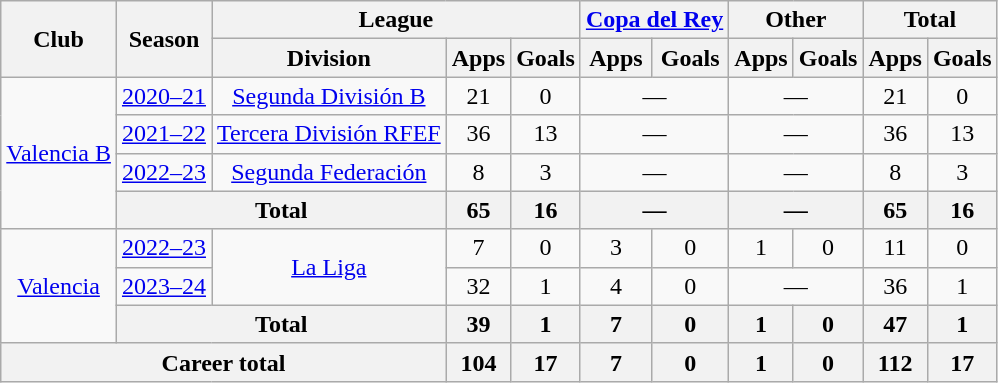<table class=wikitable style=text-align:center>
<tr>
<th rowspan="2">Club</th>
<th rowspan="2">Season</th>
<th colspan="3">League</th>
<th colspan="2"><a href='#'>Copa del Rey</a></th>
<th colspan="2">Other</th>
<th colspan="2">Total</th>
</tr>
<tr>
<th>Division</th>
<th>Apps</th>
<th>Goals</th>
<th>Apps</th>
<th>Goals</th>
<th>Apps</th>
<th>Goals</th>
<th>Apps</th>
<th>Goals</th>
</tr>
<tr>
<td rowspan="4"><a href='#'>Valencia B</a></td>
<td><a href='#'>2020–21</a></td>
<td><a href='#'>Segunda División B</a></td>
<td>21</td>
<td>0</td>
<td colspan="2">—</td>
<td colspan="2">—</td>
<td>21</td>
<td>0</td>
</tr>
<tr>
<td><a href='#'>2021–22</a></td>
<td><a href='#'>Tercera División RFEF</a></td>
<td>36</td>
<td>13</td>
<td colspan="2">—</td>
<td colspan="2">—</td>
<td>36</td>
<td>13</td>
</tr>
<tr>
<td><a href='#'>2022–23</a></td>
<td><a href='#'>Segunda Federación</a></td>
<td>8</td>
<td>3</td>
<td colspan="2">—</td>
<td colspan="2">—</td>
<td>8</td>
<td>3</td>
</tr>
<tr>
<th colspan="2">Total</th>
<th>65</th>
<th>16</th>
<th colspan="2">—</th>
<th colspan="2">—</th>
<th>65</th>
<th>16</th>
</tr>
<tr>
<td rowspan="3"><a href='#'>Valencia</a></td>
<td><a href='#'>2022–23</a></td>
<td rowspan="2"><a href='#'>La Liga</a></td>
<td>7</td>
<td>0</td>
<td>3</td>
<td>0</td>
<td>1</td>
<td>0</td>
<td>11</td>
<td>0</td>
</tr>
<tr>
<td><a href='#'>2023–24</a></td>
<td>32</td>
<td>1</td>
<td>4</td>
<td>0</td>
<td colspan="2">—</td>
<td>36</td>
<td>1</td>
</tr>
<tr>
<th colspan="2">Total</th>
<th>39</th>
<th>1</th>
<th>7</th>
<th>0</th>
<th>1</th>
<th>0</th>
<th>47</th>
<th>1</th>
</tr>
<tr>
<th colspan="3">Career total</th>
<th>104</th>
<th>17</th>
<th>7</th>
<th>0</th>
<th>1</th>
<th>0</th>
<th>112</th>
<th>17</th>
</tr>
</table>
